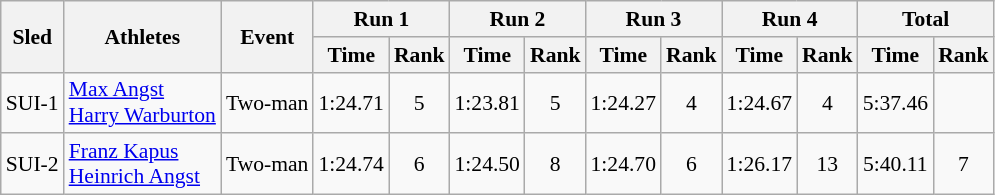<table class="wikitable" border="1" style="font-size:90%">
<tr>
<th rowspan="2">Sled</th>
<th rowspan="2">Athletes</th>
<th rowspan="2">Event</th>
<th colspan="2">Run 1</th>
<th colspan="2">Run 2</th>
<th colspan="2">Run 3</th>
<th colspan="2">Run 4</th>
<th colspan="2">Total</th>
</tr>
<tr>
<th>Time</th>
<th>Rank</th>
<th>Time</th>
<th>Rank</th>
<th>Time</th>
<th>Rank</th>
<th>Time</th>
<th>Rank</th>
<th>Time</th>
<th>Rank</th>
</tr>
<tr>
<td align="center">SUI-1</td>
<td><a href='#'>Max Angst</a><br><a href='#'>Harry Warburton</a></td>
<td>Two-man</td>
<td align="center">1:24.71</td>
<td align="center">5</td>
<td align="center">1:23.81</td>
<td align="center">5</td>
<td align="center">1:24.27</td>
<td align="center">4</td>
<td align="center">1:24.67</td>
<td align="center">4</td>
<td align="center">5:37.46</td>
<td align="center"></td>
</tr>
<tr>
<td align="center">SUI-2</td>
<td><a href='#'>Franz Kapus</a><br><a href='#'>Heinrich Angst</a></td>
<td>Two-man</td>
<td align="center">1:24.74</td>
<td align="center">6</td>
<td align="center">1:24.50</td>
<td align="center">8</td>
<td align="center">1:24.70</td>
<td align="center">6</td>
<td align="center">1:26.17</td>
<td align="center">13</td>
<td align="center">5:40.11</td>
<td align="center">7</td>
</tr>
</table>
